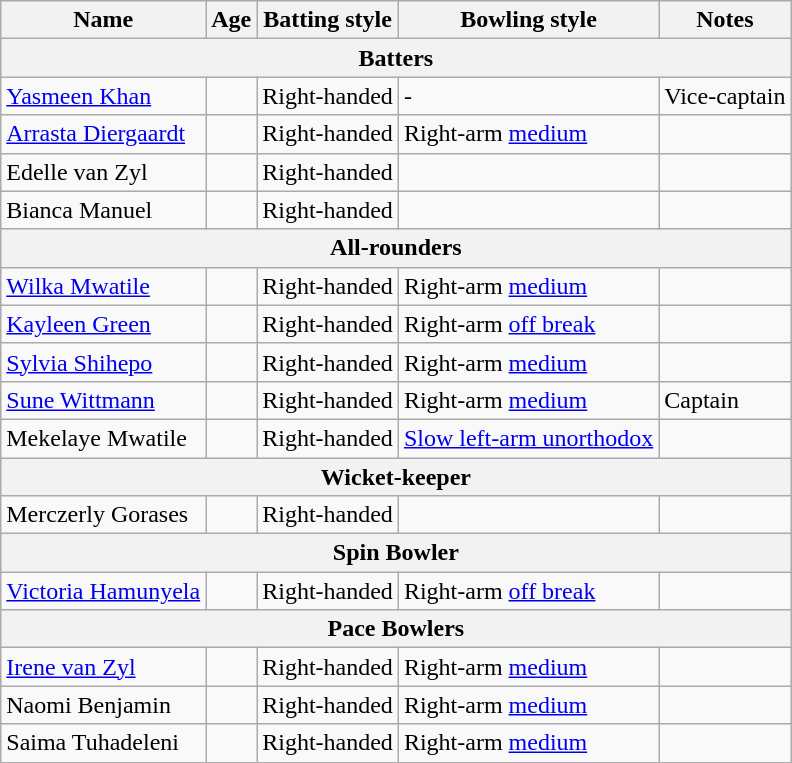<table class="wikitable">
<tr>
<th>Name</th>
<th>Age</th>
<th>Batting style</th>
<th>Bowling style</th>
<th>Notes</th>
</tr>
<tr>
<th colspan="5">Batters</th>
</tr>
<tr>
<td><a href='#'>Yasmeen Khan</a></td>
<td></td>
<td>Right-handed</td>
<td>-</td>
<td>Vice-captain</td>
</tr>
<tr>
<td><a href='#'>Arrasta Diergaardt</a></td>
<td></td>
<td>Right-handed</td>
<td>Right-arm <a href='#'>medium</a></td>
<td></td>
</tr>
<tr>
<td>Edelle van Zyl</td>
<td></td>
<td>Right-handed</td>
<td></td>
<td></td>
</tr>
<tr>
<td>Bianca Manuel</td>
<td></td>
<td>Right-handed</td>
<td></td>
<td></td>
</tr>
<tr>
<th colspan="5">All-rounders</th>
</tr>
<tr>
<td><a href='#'>Wilka Mwatile</a></td>
<td></td>
<td>Right-handed</td>
<td>Right-arm <a href='#'>medium</a></td>
<td></td>
</tr>
<tr>
<td><a href='#'>Kayleen Green</a></td>
<td></td>
<td>Right-handed</td>
<td>Right-arm <a href='#'>off break</a></td>
<td></td>
</tr>
<tr>
<td><a href='#'>Sylvia Shihepo</a></td>
<td></td>
<td>Right-handed</td>
<td>Right-arm <a href='#'>medium</a></td>
<td></td>
</tr>
<tr>
<td><a href='#'>Sune Wittmann</a></td>
<td></td>
<td>Right-handed</td>
<td>Right-arm <a href='#'>medium</a></td>
<td>Captain</td>
</tr>
<tr>
<td>Mekelaye Mwatile</td>
<td></td>
<td>Right-handed</td>
<td><a href='#'>Slow left-arm unorthodox</a></td>
<td></td>
</tr>
<tr>
<th colspan="5">Wicket-keeper</th>
</tr>
<tr>
<td>Merczerly Gorases</td>
<td></td>
<td>Right-handed</td>
<td></td>
<td></td>
</tr>
<tr>
<th colspan="5">Spin Bowler</th>
</tr>
<tr>
<td><a href='#'>Victoria Hamunyela</a></td>
<td></td>
<td>Right-handed</td>
<td>Right-arm <a href='#'>off break</a></td>
<td></td>
</tr>
<tr>
<th colspan="5">Pace Bowlers</th>
</tr>
<tr>
<td><a href='#'>Irene van Zyl</a></td>
<td></td>
<td>Right-handed</td>
<td>Right-arm <a href='#'>medium</a></td>
<td></td>
</tr>
<tr>
<td>Naomi Benjamin</td>
<td></td>
<td>Right-handed</td>
<td>Right-arm <a href='#'>medium</a></td>
<td></td>
</tr>
<tr>
<td>Saima Tuhadeleni</td>
<td></td>
<td>Right-handed</td>
<td>Right-arm <a href='#'>medium</a></td>
<td></td>
</tr>
</table>
